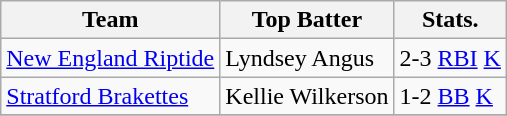<table class="wikitable">
<tr>
<th>Team</th>
<th>Top Batter</th>
<th>Stats.</th>
</tr>
<tr>
<td><a href='#'>New England Riptide</a></td>
<td>Lyndsey Angus</td>
<td>2-3 <a href='#'>RBI</a> <a href='#'>K</a></td>
</tr>
<tr>
<td><a href='#'>Stratford Brakettes</a></td>
<td>Kellie Wilkerson</td>
<td>1-2 <a href='#'>BB</a> <a href='#'>K</a></td>
</tr>
<tr>
</tr>
</table>
